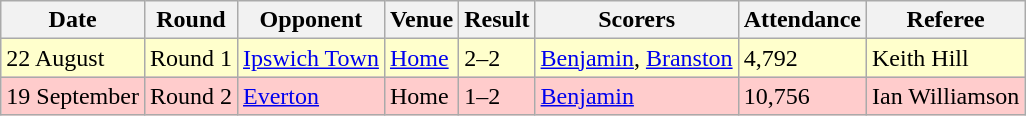<table class="wikitable">
<tr>
<th>Date</th>
<th>Round</th>
<th>Opponent</th>
<th>Venue</th>
<th>Result</th>
<th>Scorers</th>
<th>Attendance</th>
<th>Referee</th>
</tr>
<tr style="background:#ffc;">
<td>22 August</td>
<td>Round 1</td>
<td><a href='#'>Ipswich Town</a></td>
<td><a href='#'>Home</a></td>
<td>2–2 </td>
<td><a href='#'>Benjamin</a>, <a href='#'>Branston</a></td>
<td>4,792</td>
<td>Keith Hill</td>
</tr>
<tr style="background:#fcc;">
<td>19 September</td>
<td>Round 2</td>
<td><a href='#'>Everton</a></td>
<td>Home</td>
<td>1–2</td>
<td><a href='#'>Benjamin</a></td>
<td>10,756</td>
<td>Ian Williamson</td>
</tr>
</table>
